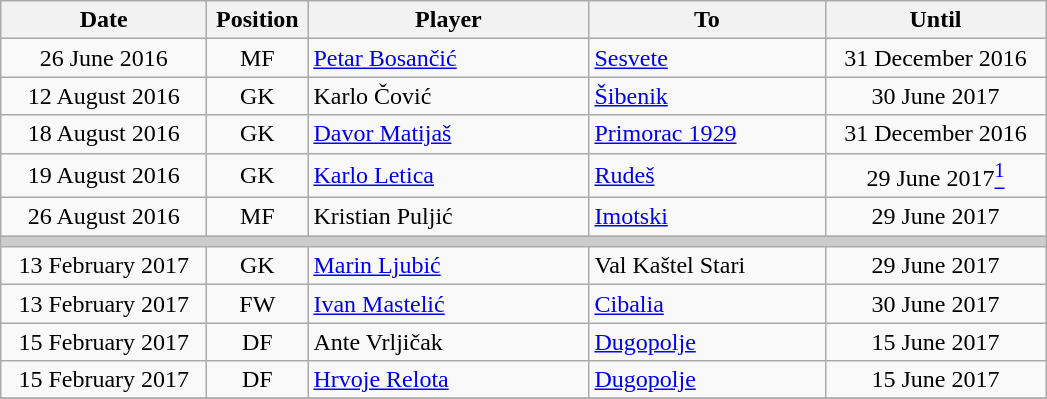<table class="wikitable" style="text-align: center;">
<tr>
<th width=130>Date</th>
<th width=60>Position</th>
<th width=180>Player</th>
<th width=150>To</th>
<th width=140>Until</th>
</tr>
<tr>
<td>26 June 2016</td>
<td>MF</td>
<td style="text-align:left;"> <a href='#'>Petar Bosančić</a></td>
<td style="text-align:left;"><a href='#'>Sesvete</a></td>
<td>31 December 2016</td>
</tr>
<tr>
<td>12 August 2016</td>
<td>GK</td>
<td style="text-align:left;"> Karlo Čović</td>
<td style="text-align:left;"><a href='#'>Šibenik</a></td>
<td>30 June 2017</td>
</tr>
<tr>
<td>18 August 2016</td>
<td>GK</td>
<td style="text-align:left;"> <a href='#'>Davor Matijaš</a></td>
<td style="text-align:left;"><a href='#'>Primorac 1929</a></td>
<td>31 December 2016</td>
</tr>
<tr>
<td>19 August 2016</td>
<td>GK</td>
<td style="text-align:left;"> <a href='#'>Karlo Letica</a></td>
<td style="text-align:left;"><a href='#'>Rudeš</a></td>
<td>29 June 2017<a href='#'><sup>1</sup></a></td>
</tr>
<tr>
<td>26 August 2016</td>
<td>MF</td>
<td style="text-align:left;"> Kristian Puljić</td>
<td style="text-align:left;"><a href='#'>Imotski</a></td>
<td>29 June 2017</td>
</tr>
<tr style="color:#CCCCCC;background-color:#CCCCCC">
<td colspan="6"></td>
</tr>
<tr>
<td>13 February 2017</td>
<td>GK</td>
<td style="text-align:left;"> <a href='#'>Marin Ljubić</a></td>
<td style="text-align:left;">Val Kaštel Stari</td>
<td>29 June 2017</td>
</tr>
<tr>
<td>13 February 2017</td>
<td>FW</td>
<td style="text-align:left;"> <a href='#'>Ivan Mastelić</a></td>
<td style="text-align:left;"><a href='#'>Cibalia</a></td>
<td>30 June 2017</td>
</tr>
<tr>
<td>15 February 2017</td>
<td>DF</td>
<td style="text-align:left;"> Ante Vrljičak</td>
<td style="text-align:left;"><a href='#'>Dugopolje</a></td>
<td>15 June 2017</td>
</tr>
<tr>
<td>15 February 2017</td>
<td>DF</td>
<td style="text-align:left;"> <a href='#'>Hrvoje Relota</a></td>
<td style="text-align:left;"><a href='#'>Dugopolje</a></td>
<td>15 June 2017</td>
</tr>
<tr>
</tr>
</table>
